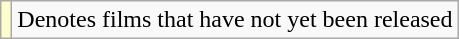<table class="wikitable">
<tr>
<td style="background:#FFFFCC;"></td>
<td>Denotes films that have not yet been released</td>
</tr>
</table>
